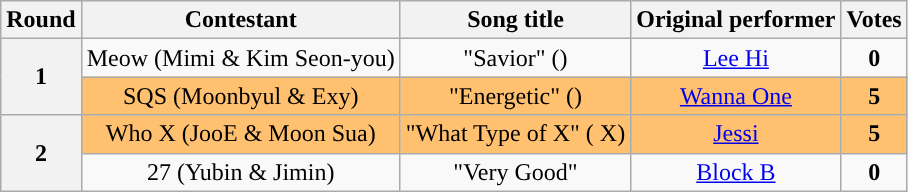<table class="wikitable plainrowheaders sortable" style="text-align:center;">
<tr>
<th scope="col">Round</th>
<th scope="col">Contestant</th>
<th>Song title</th>
<th>Original performer</th>
<th>Votes</th>
</tr>
<tr>
<th rowspan="2">1</th>
<td>Meow (Mimi & Kim Seon-you)</td>
<td>"Savior" ()</td>
<td><a href='#'>Lee Hi</a></td>
<td><strong>0</strong></td>
</tr>
<tr>
<td style="background:#FFC06F">SQS (Moonbyul & Exy)</td>
<td style="background:#FFC06F">"Energetic" ()</td>
<td style="background:#FFC06F"><a href='#'>Wanna One</a></td>
<td style="background:#FFC06F"><strong>5</strong></td>
</tr>
<tr>
<th rowspan="2">2</th>
<td style="background:#FFC06F">Who X (JooE & Moon Sua)</td>
<td style="background:#FFC06F">"What Type of X" ( X)</td>
<td style="background:#FFC06F"><a href='#'>Jessi</a></td>
<td style="background:#FFC06F"><strong>5</strong></td>
</tr>
<tr>
<td>27 (Yubin & Jimin)</td>
<td>"Very Good"</td>
<td><a href='#'>Block B</a></td>
<td><strong>0</strong></td>
</tr>
</table>
